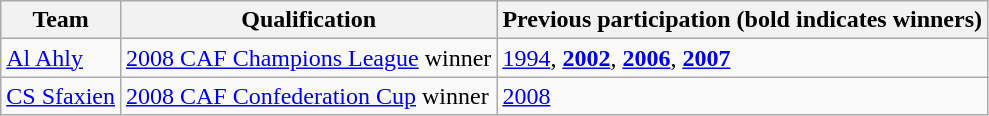<table class="wikitable">
<tr>
<th>Team</th>
<th>Qualification</th>
<th>Previous participation (bold indicates winners)</th>
</tr>
<tr>
<td> <a href='#'>Al Ahly</a></td>
<td><a href='#'>2008 CAF Champions League</a> winner</td>
<td><a href='#'>1994</a>, <strong><a href='#'>2002</a></strong>, <strong><a href='#'>2006</a></strong>, <strong><a href='#'>2007</a></strong></td>
</tr>
<tr>
<td> <a href='#'>CS Sfaxien</a></td>
<td><a href='#'>2008 CAF Confederation Cup</a> winner</td>
<td><a href='#'>2008</a></td>
</tr>
</table>
